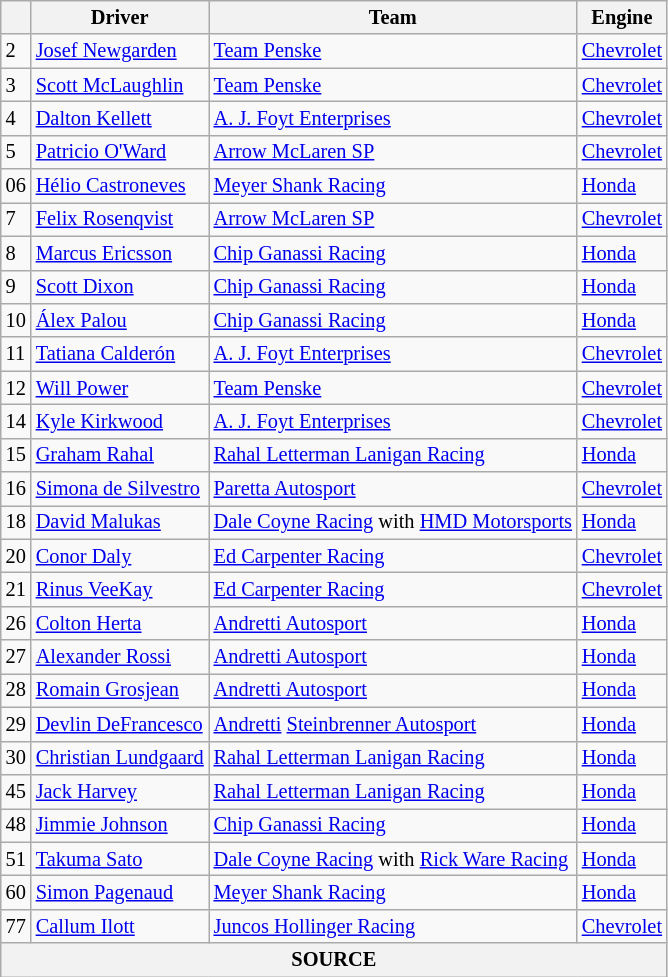<table class="wikitable" style="font-size: 85%;">
<tr>
<th align=center></th>
<th>Driver</th>
<th>Team</th>
<th>Engine</th>
</tr>
<tr>
<td>2</td>
<td> <a href='#'>Josef Newgarden</a> <strong></strong></td>
<td><a href='#'>Team Penske</a></td>
<td><a href='#'>Chevrolet</a></td>
</tr>
<tr>
<td>3</td>
<td> <a href='#'>Scott McLaughlin</a></td>
<td><a href='#'>Team Penske</a></td>
<td><a href='#'>Chevrolet</a></td>
</tr>
<tr>
<td>4</td>
<td> <a href='#'>Dalton Kellett</a></td>
<td><a href='#'>A. J. Foyt Enterprises</a></td>
<td><a href='#'>Chevrolet</a></td>
</tr>
<tr>
<td>5</td>
<td> <a href='#'>Patricio O'Ward</a></td>
<td><a href='#'>Arrow McLaren SP</a></td>
<td><a href='#'>Chevrolet</a></td>
</tr>
<tr>
<td>06</td>
<td> <a href='#'>Hélio Castroneves</a></td>
<td><a href='#'>Meyer Shank Racing</a></td>
<td><a href='#'>Honda</a></td>
</tr>
<tr>
<td>7</td>
<td> <a href='#'>Felix Rosenqvist</a> <strong></strong></td>
<td><a href='#'>Arrow McLaren SP</a></td>
<td><a href='#'>Chevrolet</a></td>
</tr>
<tr>
<td>8</td>
<td> <a href='#'>Marcus Ericsson</a></td>
<td><a href='#'>Chip Ganassi Racing</a></td>
<td><a href='#'>Honda</a></td>
</tr>
<tr>
<td>9</td>
<td> <a href='#'>Scott Dixon</a> <strong></strong></td>
<td><a href='#'>Chip Ganassi Racing</a></td>
<td><a href='#'>Honda</a></td>
</tr>
<tr>
<td>10</td>
<td> <a href='#'>Álex Palou</a> <strong></strong></td>
<td><a href='#'>Chip Ganassi Racing</a></td>
<td><a href='#'>Honda</a></td>
</tr>
<tr>
<td>11</td>
<td> <a href='#'>Tatiana Calderón</a> <strong></strong></td>
<td><a href='#'>A. J. Foyt Enterprises</a></td>
<td><a href='#'>Chevrolet</a></td>
</tr>
<tr>
<td>12</td>
<td> <a href='#'>Will Power</a> <strong></strong></td>
<td><a href='#'>Team Penske</a></td>
<td><a href='#'>Chevrolet</a></td>
</tr>
<tr>
<td>14</td>
<td> <a href='#'>Kyle Kirkwood</a> <strong></strong></td>
<td><a href='#'>A. J. Foyt Enterprises</a></td>
<td><a href='#'>Chevrolet</a></td>
</tr>
<tr>
<td>15</td>
<td> <a href='#'>Graham Rahal</a></td>
<td><a href='#'>Rahal Letterman Lanigan Racing</a></td>
<td><a href='#'>Honda</a></td>
</tr>
<tr>
<td>16</td>
<td> <a href='#'>Simona de Silvestro</a></td>
<td><a href='#'>Paretta Autosport</a></td>
<td><a href='#'>Chevrolet</a></td>
</tr>
<tr>
<td>18</td>
<td> <a href='#'>David Malukas</a> <strong></strong></td>
<td><a href='#'>Dale Coyne Racing</a> with <a href='#'>HMD Motorsports</a></td>
<td><a href='#'>Honda</a></td>
</tr>
<tr>
<td>20</td>
<td> <a href='#'>Conor Daly</a></td>
<td><a href='#'>Ed Carpenter Racing</a></td>
<td><a href='#'>Chevrolet</a></td>
</tr>
<tr>
<td>21</td>
<td> <a href='#'>Rinus VeeKay</a></td>
<td><a href='#'>Ed Carpenter Racing</a></td>
<td><a href='#'>Chevrolet</a></td>
</tr>
<tr>
<td>26</td>
<td> <a href='#'>Colton Herta</a></td>
<td><a href='#'>Andretti Autosport</a></td>
<td><a href='#'>Honda</a></td>
</tr>
<tr>
<td>27</td>
<td> <a href='#'>Alexander Rossi</a> <strong></strong></td>
<td><a href='#'>Andretti Autosport</a></td>
<td><a href='#'>Honda</a></td>
</tr>
<tr>
<td>28</td>
<td> <a href='#'>Romain Grosjean</a></td>
<td><a href='#'>Andretti Autosport</a></td>
<td><a href='#'>Honda</a></td>
</tr>
<tr>
<td>29</td>
<td> <a href='#'>Devlin DeFrancesco</a> <strong></strong></td>
<td><a href='#'>Andretti</a> <a href='#'>Steinbrenner Autosport</a></td>
<td><a href='#'>Honda</a></td>
</tr>
<tr>
<td>30</td>
<td> <a href='#'>Christian Lundgaard</a> <strong></strong></td>
<td><a href='#'>Rahal Letterman Lanigan Racing</a></td>
<td><a href='#'>Honda</a></td>
</tr>
<tr>
<td>45</td>
<td> <a href='#'>Jack Harvey</a></td>
<td><a href='#'>Rahal Letterman Lanigan Racing</a></td>
<td><a href='#'>Honda</a></td>
</tr>
<tr>
<td>48</td>
<td> <a href='#'>Jimmie Johnson</a></td>
<td><a href='#'>Chip Ganassi Racing</a></td>
<td><a href='#'>Honda</a></td>
</tr>
<tr>
<td>51</td>
<td> <a href='#'>Takuma Sato</a></td>
<td><a href='#'>Dale Coyne Racing</a> with <a href='#'>Rick Ware Racing</a></td>
<td><a href='#'>Honda</a></td>
</tr>
<tr>
<td>60</td>
<td> <a href='#'>Simon Pagenaud</a></td>
<td><a href='#'>Meyer Shank Racing</a></td>
<td><a href='#'>Honda</a></td>
</tr>
<tr>
<td>77</td>
<td> <a href='#'>Callum Ilott</a> <strong></strong></td>
<td><a href='#'>Juncos Hollinger Racing</a></td>
<td><a href='#'>Chevrolet</a></td>
</tr>
<tr>
<th colspan=4>SOURCE </th>
</tr>
</table>
